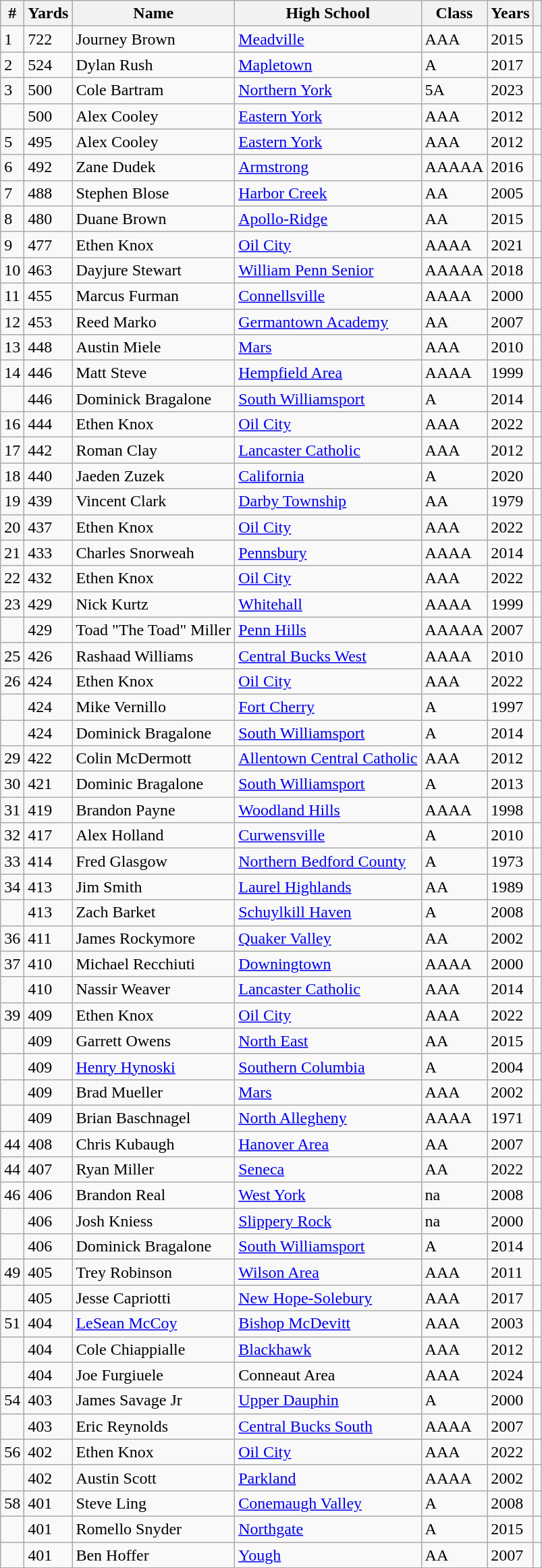<table class="wikitable sortable">
<tr>
<th>#</th>
<th>Yards</th>
<th>Name</th>
<th>High School</th>
<th>Class</th>
<th>Years</th>
<th></th>
</tr>
<tr>
<td>1</td>
<td>722</td>
<td>Journey Brown</td>
<td><a href='#'>Meadville</a></td>
<td>AAA</td>
<td>2015</td>
<td></td>
</tr>
<tr>
<td>2</td>
<td>524</td>
<td>Dylan Rush</td>
<td><a href='#'>Mapletown</a></td>
<td>A</td>
<td>2017</td>
<td></td>
</tr>
<tr>
<td>3</td>
<td>500</td>
<td>Cole Bartram</td>
<td><a href='#'>Northern York</a></td>
<td>5A</td>
<td>2023</td>
<td></td>
</tr>
<tr>
<td></td>
<td>500</td>
<td>Alex Cooley</td>
<td><a href='#'>Eastern York</a></td>
<td>AAA</td>
<td>2012</td>
<td></td>
</tr>
<tr>
<td>5</td>
<td>495</td>
<td>Alex Cooley</td>
<td><a href='#'>Eastern York</a></td>
<td>AAA</td>
<td>2012</td>
<td></td>
</tr>
<tr>
<td>6</td>
<td>492</td>
<td>Zane Dudek</td>
<td><a href='#'>Armstrong</a></td>
<td>AAAAA</td>
<td>2016</td>
<td></td>
</tr>
<tr>
<td>7</td>
<td>488</td>
<td>Stephen Blose</td>
<td><a href='#'>Harbor Creek</a></td>
<td>AA</td>
<td>2005</td>
<td></td>
</tr>
<tr>
<td>8</td>
<td>480</td>
<td>Duane Brown</td>
<td><a href='#'>Apollo-Ridge</a></td>
<td>AA</td>
<td>2015</td>
<td></td>
</tr>
<tr>
<td>9</td>
<td>477</td>
<td>Ethen Knox</td>
<td><a href='#'>Oil City</a></td>
<td>AAAA</td>
<td>2021</td>
<td></td>
</tr>
<tr>
<td>10</td>
<td>463</td>
<td>Dayjure Stewart</td>
<td><a href='#'>William Penn Senior</a></td>
<td>AAAAA</td>
<td>2018</td>
<td></td>
</tr>
<tr>
<td>11</td>
<td>455</td>
<td>Marcus Furman</td>
<td><a href='#'>Connellsville</a></td>
<td>AAAA</td>
<td>2000</td>
<td></td>
</tr>
<tr>
<td>12</td>
<td>453</td>
<td>Reed Marko</td>
<td><a href='#'>Germantown Academy</a></td>
<td>AA</td>
<td>2007</td>
<td></td>
</tr>
<tr>
<td>13</td>
<td>448</td>
<td>Austin Miele</td>
<td><a href='#'>Mars</a></td>
<td>AAA</td>
<td>2010</td>
<td></td>
</tr>
<tr>
<td>14</td>
<td>446</td>
<td>Matt Steve</td>
<td><a href='#'>Hempfield Area</a></td>
<td>AAAA</td>
<td>1999</td>
<td></td>
</tr>
<tr>
<td></td>
<td>446</td>
<td>Dominick Bragalone</td>
<td><a href='#'>South Williamsport</a></td>
<td>A</td>
<td>2014</td>
<td></td>
</tr>
<tr>
<td>16</td>
<td>444</td>
<td>Ethen Knox</td>
<td><a href='#'>Oil City</a></td>
<td>AAA</td>
<td>2022</td>
<td></td>
</tr>
<tr>
<td>17</td>
<td>442</td>
<td>Roman Clay</td>
<td><a href='#'>Lancaster Catholic</a></td>
<td>AAA</td>
<td>2012</td>
<td></td>
</tr>
<tr>
<td>18</td>
<td>440</td>
<td>Jaeden Zuzek</td>
<td><a href='#'>California</a></td>
<td>A</td>
<td>2020</td>
<td></td>
</tr>
<tr>
<td>19</td>
<td>439</td>
<td>Vincent Clark</td>
<td><a href='#'>Darby Township</a></td>
<td>AA</td>
<td>1979</td>
<td></td>
</tr>
<tr>
<td>20</td>
<td>437</td>
<td>Ethen Knox</td>
<td><a href='#'>Oil City</a></td>
<td>AAA</td>
<td>2022</td>
<td></td>
</tr>
<tr>
<td>21</td>
<td>433</td>
<td>Charles Snorweah</td>
<td><a href='#'>Pennsbury</a></td>
<td>AAAA</td>
<td>2014</td>
<td></td>
</tr>
<tr>
<td>22</td>
<td>432</td>
<td>Ethen Knox</td>
<td><a href='#'>Oil City</a></td>
<td>AAA</td>
<td>2022</td>
<td></td>
</tr>
<tr>
<td>23</td>
<td>429</td>
<td>Nick Kurtz</td>
<td><a href='#'>Whitehall</a></td>
<td>AAAA</td>
<td>1999</td>
<td></td>
</tr>
<tr>
<td></td>
<td>429</td>
<td>Toad "The Toad" Miller</td>
<td><a href='#'>Penn Hills</a></td>
<td>AAAAA</td>
<td>2007</td>
<td></td>
</tr>
<tr>
<td>25</td>
<td>426</td>
<td>Rashaad Williams</td>
<td><a href='#'>Central Bucks West</a></td>
<td>AAAA</td>
<td>2010</td>
<td></td>
</tr>
<tr>
<td>26</td>
<td>424</td>
<td>Ethen Knox</td>
<td><a href='#'>Oil City</a></td>
<td>AAA</td>
<td>2022</td>
<td></td>
</tr>
<tr>
<td></td>
<td>424</td>
<td>Mike Vernillo</td>
<td><a href='#'>Fort Cherry</a></td>
<td>A</td>
<td>1997</td>
<td></td>
</tr>
<tr>
<td></td>
<td>424</td>
<td>Dominick Bragalone</td>
<td><a href='#'>South Williamsport</a></td>
<td>A</td>
<td>2014</td>
<td></td>
</tr>
<tr>
<td>29</td>
<td>422</td>
<td>Colin McDermott</td>
<td><a href='#'>Allentown Central Catholic</a></td>
<td>AAA</td>
<td>2012</td>
<td></td>
</tr>
<tr>
<td>30</td>
<td>421</td>
<td>Dominic Bragalone</td>
<td><a href='#'>South Williamsport</a></td>
<td>A</td>
<td>2013</td>
<td></td>
</tr>
<tr>
<td>31</td>
<td>419</td>
<td>Brandon Payne</td>
<td><a href='#'>Woodland Hills</a></td>
<td>AAAA</td>
<td>1998</td>
<td></td>
</tr>
<tr>
<td>32</td>
<td>417</td>
<td>Alex Holland</td>
<td><a href='#'>Curwensville</a></td>
<td>A</td>
<td>2010</td>
<td></td>
</tr>
<tr>
<td>33</td>
<td>414</td>
<td>Fred Glasgow</td>
<td><a href='#'>Northern Bedford County</a></td>
<td>A</td>
<td>1973</td>
<td></td>
</tr>
<tr>
<td>34</td>
<td>413</td>
<td>Jim Smith</td>
<td><a href='#'>Laurel Highlands</a></td>
<td>AA</td>
<td>1989</td>
<td></td>
</tr>
<tr>
<td></td>
<td>413</td>
<td>Zach Barket</td>
<td><a href='#'>Schuylkill Haven</a></td>
<td>A</td>
<td>2008</td>
<td></td>
</tr>
<tr>
<td>36</td>
<td>411</td>
<td>James Rockymore</td>
<td><a href='#'>Quaker Valley</a></td>
<td>AA</td>
<td>2002</td>
<td></td>
</tr>
<tr>
<td>37</td>
<td>410</td>
<td>Michael Recchiuti</td>
<td><a href='#'>Downingtown</a></td>
<td>AAAA</td>
<td>2000</td>
<td></td>
</tr>
<tr>
<td></td>
<td>410</td>
<td>Nassir Weaver</td>
<td><a href='#'>Lancaster Catholic</a></td>
<td>AAA</td>
<td>2014</td>
<td></td>
</tr>
<tr>
<td>39</td>
<td>409</td>
<td>Ethen Knox</td>
<td><a href='#'>Oil City</a></td>
<td>AAA</td>
<td>2022</td>
<td></td>
</tr>
<tr>
<td></td>
<td>409</td>
<td>Garrett Owens</td>
<td><a href='#'>North East</a></td>
<td>AA</td>
<td>2015</td>
<td></td>
</tr>
<tr>
<td></td>
<td>409</td>
<td><a href='#'>Henry Hynoski</a></td>
<td><a href='#'>Southern Columbia</a></td>
<td>A</td>
<td>2004</td>
<td></td>
</tr>
<tr>
<td></td>
<td>409</td>
<td>Brad Mueller</td>
<td><a href='#'>Mars</a></td>
<td>AAA</td>
<td>2002</td>
<td></td>
</tr>
<tr>
<td></td>
<td>409</td>
<td>Brian Baschnagel</td>
<td><a href='#'>North Allegheny</a></td>
<td>AAAA</td>
<td>1971</td>
<td></td>
</tr>
<tr>
<td>44</td>
<td>408</td>
<td>Chris Kubaugh</td>
<td><a href='#'>Hanover Area</a></td>
<td>AA</td>
<td>2007</td>
<td></td>
</tr>
<tr>
<td>44</td>
<td>407</td>
<td>Ryan Miller</td>
<td><a href='#'>Seneca</a></td>
<td>AA</td>
<td>2022</td>
<td></td>
</tr>
<tr>
<td>46</td>
<td>406</td>
<td>Brandon Real</td>
<td><a href='#'>West York</a></td>
<td>na</td>
<td>2008</td>
<td></td>
</tr>
<tr>
<td></td>
<td>406</td>
<td>Josh Kniess</td>
<td><a href='#'>Slippery Rock</a></td>
<td>na</td>
<td>2000</td>
<td></td>
</tr>
<tr>
<td></td>
<td>406</td>
<td>Dominick Bragalone</td>
<td><a href='#'>South Williamsport</a></td>
<td>A</td>
<td>2014</td>
<td></td>
</tr>
<tr>
<td>49</td>
<td>405</td>
<td>Trey Robinson</td>
<td><a href='#'>Wilson Area</a></td>
<td>AAA</td>
<td>2011</td>
<td></td>
</tr>
<tr>
<td></td>
<td>405</td>
<td>Jesse Capriotti</td>
<td><a href='#'>New Hope-Solebury</a></td>
<td>AAA</td>
<td>2017</td>
<td></td>
</tr>
<tr>
<td>51</td>
<td>404</td>
<td><a href='#'>LeSean McCoy</a></td>
<td><a href='#'>Bishop McDevitt</a></td>
<td>AAA</td>
<td>2003</td>
<td></td>
</tr>
<tr>
<td></td>
<td>404</td>
<td>Cole Chiappialle</td>
<td><a href='#'>Blackhawk</a></td>
<td>AAA</td>
<td>2012</td>
<td></td>
</tr>
<tr>
<td></td>
<td>404</td>
<td>Joe Furgiuele</td>
<td>Conneaut Area</td>
<td>AAA</td>
<td>2024</td>
<td></td>
</tr>
<tr>
<td>54</td>
<td>403</td>
<td>James Savage Jr</td>
<td><a href='#'>Upper Dauphin</a></td>
<td>A</td>
<td>2000</td>
<td></td>
</tr>
<tr>
<td></td>
<td>403</td>
<td>Eric Reynolds</td>
<td><a href='#'>Central Bucks South</a></td>
<td>AAAA</td>
<td>2007</td>
<td></td>
</tr>
<tr>
<td>56</td>
<td>402</td>
<td>Ethen Knox</td>
<td><a href='#'>Oil City</a></td>
<td>AAA</td>
<td>2022</td>
<td></td>
</tr>
<tr>
<td></td>
<td>402</td>
<td>Austin Scott</td>
<td><a href='#'>Parkland</a></td>
<td>AAAA</td>
<td>2002</td>
<td></td>
</tr>
<tr>
<td>58</td>
<td>401</td>
<td>Steve Ling</td>
<td><a href='#'>Conemaugh Valley</a></td>
<td>A</td>
<td>2008</td>
<td></td>
</tr>
<tr>
<td></td>
<td>401</td>
<td>Romello Snyder</td>
<td><a href='#'>Northgate</a></td>
<td>A</td>
<td>2015</td>
<td></td>
</tr>
<tr>
<td></td>
<td>401</td>
<td>Ben Hoffer</td>
<td><a href='#'>Yough</a></td>
<td>AA</td>
<td>2007</td>
<td></td>
</tr>
<tr>
</tr>
</table>
